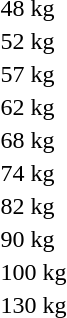<table>
<tr>
<td>48 kg</td>
<td></td>
<td></td>
<td></td>
</tr>
<tr>
<td>52 kg</td>
<td></td>
<td></td>
<td></td>
</tr>
<tr>
<td>57 kg</td>
<td></td>
<td></td>
<td></td>
</tr>
<tr>
<td>62 kg</td>
<td></td>
<td></td>
<td></td>
</tr>
<tr>
<td>68 kg</td>
<td></td>
<td></td>
<td></td>
</tr>
<tr>
<td>74 kg</td>
<td></td>
<td></td>
<td></td>
</tr>
<tr>
<td>82 kg</td>
<td></td>
<td></td>
<td></td>
</tr>
<tr>
<td>90 kg</td>
<td></td>
<td></td>
<td></td>
</tr>
<tr>
<td>100 kg</td>
<td></td>
<td></td>
<td></td>
</tr>
<tr>
<td>130 kg</td>
<td></td>
<td></td>
<td></td>
</tr>
<tr>
</tr>
</table>
